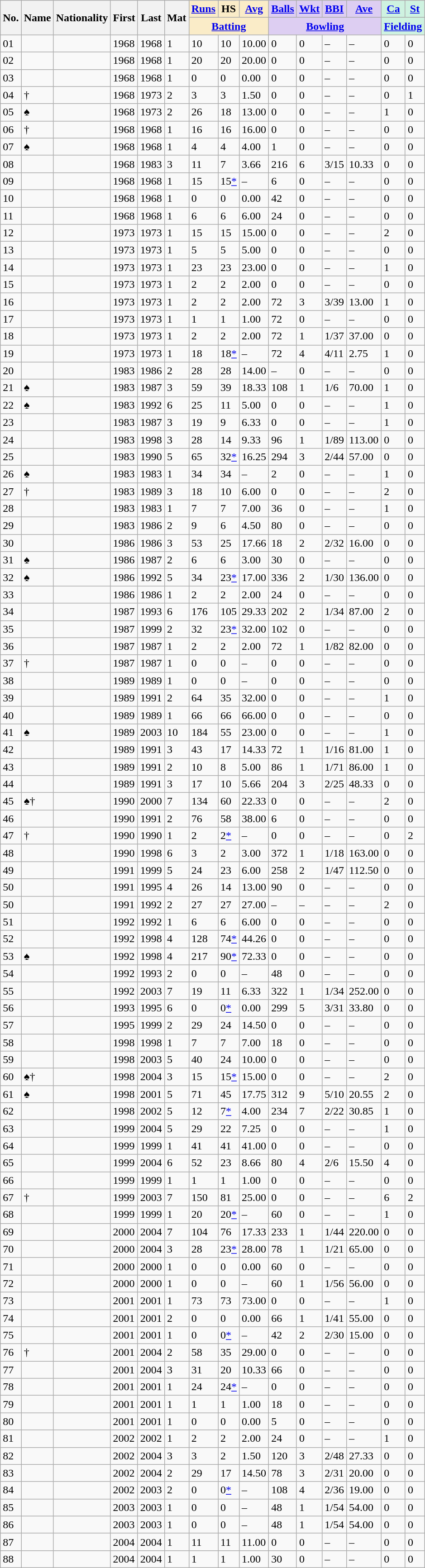<table class="wikitable sortable">
<tr align="center">
<th rowspan="2">No.</th>
<th rowspan="2">Name</th>
<th rowspan="2">Nationality</th>
<th rowspan="2">First</th>
<th rowspan="2">Last</th>
<th rowspan="2">Mat</th>
<th style="background:#faecc8"><a href='#'>Runs</a></th>
<th style="background:#faecc8">HS</th>
<th style="background:#faecc8"><a href='#'>Avg</a></th>
<th style="background:#ddcef2"><a href='#'>Balls</a></th>
<th style="background:#ddcef2"><a href='#'>Wkt</a></th>
<th style="background:#ddcef2"><a href='#'>BBI</a></th>
<th style="background:#ddcef2"><a href='#'>Ave</a></th>
<th style="background:#cef2e0"><a href='#'>Ca</a></th>
<th style="background:#cef2e0"><a href='#'>St</a></th>
</tr>
<tr class="unsortable">
<th colspan=3 style="background:#faecc8"><a href='#'>Batting</a></th>
<th colspan=4 style="background:#ddcef2"><a href='#'>Bowling</a></th>
<th colspan=2 style="background:#cef2e0"><a href='#'>Fielding</a></th>
</tr>
<tr>
<td><span>0</span>1</td>
<td><strong></strong></td>
<td></td>
<td>1968</td>
<td>1968</td>
<td>1</td>
<td>10</td>
<td>10</td>
<td>10.00</td>
<td>0</td>
<td>0</td>
<td>–</td>
<td>–</td>
<td>0</td>
<td>0</td>
</tr>
<tr>
<td><span>0</span>2</td>
<td><strong></strong></td>
<td></td>
<td>1968</td>
<td>1968</td>
<td>1</td>
<td>20</td>
<td>20</td>
<td>20.00</td>
<td>0</td>
<td>0</td>
<td>–</td>
<td>–</td>
<td>0</td>
<td>0</td>
</tr>
<tr>
<td><span>0</span>3</td>
<td><strong></strong></td>
<td></td>
<td>1968</td>
<td>1968</td>
<td>1</td>
<td>0</td>
<td>0</td>
<td>0.00</td>
<td>0</td>
<td>0</td>
<td>–</td>
<td>–</td>
<td>0</td>
<td>0</td>
</tr>
<tr>
<td><span>0</span>4</td>
<td> †</td>
<td></td>
<td>1968</td>
<td>1973</td>
<td>2</td>
<td>3</td>
<td>3</td>
<td>1.50</td>
<td>0</td>
<td>0</td>
<td>–</td>
<td>–</td>
<td>0</td>
<td>1</td>
</tr>
<tr>
<td><span>0</span>5</td>
<td><strong></strong> ♠</td>
<td></td>
<td>1968</td>
<td>1973</td>
<td>2</td>
<td>26</td>
<td>18</td>
<td>13.00</td>
<td>0</td>
<td>0</td>
<td>–</td>
<td>–</td>
<td>1</td>
<td>0</td>
</tr>
<tr>
<td><span>0</span>6</td>
<td><strong></strong> †</td>
<td></td>
<td>1968</td>
<td>1968</td>
<td>1</td>
<td>16</td>
<td>16</td>
<td>16.00</td>
<td>0</td>
<td>0</td>
<td>–</td>
<td>–</td>
<td>0</td>
<td>0</td>
</tr>
<tr>
<td><span>0</span>7</td>
<td> ♠</td>
<td></td>
<td>1968</td>
<td>1968</td>
<td>1</td>
<td>4</td>
<td>4</td>
<td>4.00</td>
<td>1</td>
<td>0</td>
<td>–</td>
<td>–</td>
<td>0</td>
<td>0</td>
</tr>
<tr>
<td><span>0</span>8</td>
<td></td>
<td></td>
<td>1968</td>
<td>1983</td>
<td>3</td>
<td>11</td>
<td>7</td>
<td>3.66</td>
<td>216</td>
<td>6</td>
<td>3/15</td>
<td>10.33</td>
<td>0</td>
<td>0</td>
</tr>
<tr>
<td><span>0</span>9</td>
<td><strong></strong></td>
<td></td>
<td>1968</td>
<td>1968</td>
<td>1</td>
<td>15</td>
<td>15<a href='#'>*</a></td>
<td>–</td>
<td>6</td>
<td>0</td>
<td>–</td>
<td>–</td>
<td>0</td>
<td>0</td>
</tr>
<tr>
<td>10</td>
<td></td>
<td></td>
<td>1968</td>
<td>1968</td>
<td>1</td>
<td>0</td>
<td>0</td>
<td>0.00</td>
<td>42</td>
<td>0</td>
<td>–</td>
<td>–</td>
<td>0</td>
<td>0</td>
</tr>
<tr>
<td>11</td>
<td></td>
<td></td>
<td>1968</td>
<td>1968</td>
<td>1</td>
<td>6</td>
<td>6</td>
<td>6.00</td>
<td>24</td>
<td>0</td>
<td>–</td>
<td>–</td>
<td>0</td>
<td>0</td>
</tr>
<tr>
<td>12</td>
<td></td>
<td></td>
<td>1973</td>
<td>1973</td>
<td>1</td>
<td>15</td>
<td>15</td>
<td>15.00</td>
<td>0</td>
<td>0</td>
<td>–</td>
<td>–</td>
<td>2</td>
<td>0</td>
</tr>
<tr>
<td>13</td>
<td></td>
<td></td>
<td>1973</td>
<td>1973</td>
<td>1</td>
<td>5</td>
<td>5</td>
<td>5.00</td>
<td>0</td>
<td>0</td>
<td>–</td>
<td>–</td>
<td>0</td>
<td>0</td>
</tr>
<tr>
<td>14</td>
<td></td>
<td></td>
<td>1973</td>
<td>1973</td>
<td>1</td>
<td>23</td>
<td>23</td>
<td>23.00</td>
<td>0</td>
<td>0</td>
<td>–</td>
<td>–</td>
<td>1</td>
<td>0</td>
</tr>
<tr>
<td>15</td>
<td></td>
<td></td>
<td>1973</td>
<td>1973</td>
<td>1</td>
<td>2</td>
<td>2</td>
<td>2.00</td>
<td>0</td>
<td>0</td>
<td>–</td>
<td>–</td>
<td>0</td>
<td>0</td>
</tr>
<tr>
<td>16</td>
<td><strong></strong></td>
<td></td>
<td>1973</td>
<td>1973</td>
<td>1</td>
<td>2</td>
<td>2</td>
<td>2.00</td>
<td>72</td>
<td>3</td>
<td>3/39</td>
<td>13.00</td>
<td>1</td>
<td>0</td>
</tr>
<tr>
<td>17</td>
<td></td>
<td></td>
<td>1973</td>
<td>1973</td>
<td>1</td>
<td>1</td>
<td>1</td>
<td>1.00</td>
<td>72</td>
<td>0</td>
<td>–</td>
<td>–</td>
<td>0</td>
<td>0</td>
</tr>
<tr>
<td>18</td>
<td><strong></strong></td>
<td></td>
<td>1973</td>
<td>1973</td>
<td>1</td>
<td>2</td>
<td>2</td>
<td>2.00</td>
<td>72</td>
<td>1</td>
<td>1/37</td>
<td>37.00</td>
<td>0</td>
<td>0</td>
</tr>
<tr>
<td>19</td>
<td><strong></strong></td>
<td></td>
<td>1973</td>
<td>1973</td>
<td>1</td>
<td>18</td>
<td>18<a href='#'>*</a></td>
<td>–</td>
<td>72</td>
<td>4</td>
<td>4/11</td>
<td>2.75</td>
<td>1</td>
<td>0</td>
</tr>
<tr>
<td>20</td>
<td><strong></strong></td>
<td></td>
<td>1983</td>
<td>1986</td>
<td>2</td>
<td>28</td>
<td>28</td>
<td>14.00</td>
<td>–</td>
<td>0</td>
<td>–</td>
<td>–</td>
<td>0</td>
<td>0</td>
</tr>
<tr>
<td>21</td>
<td><strong></strong> ♠</td>
<td></td>
<td>1983</td>
<td>1987</td>
<td>3</td>
<td>59</td>
<td>39</td>
<td>18.33</td>
<td>108</td>
<td>1</td>
<td>1/6</td>
<td>70.00</td>
<td>1</td>
<td>0</td>
</tr>
<tr>
<td>22</td>
<td> ♠</td>
<td></td>
<td>1983</td>
<td>1992</td>
<td>6</td>
<td>25</td>
<td>11</td>
<td>5.00</td>
<td>0</td>
<td>0</td>
<td>–</td>
<td>–</td>
<td>1</td>
<td>0</td>
</tr>
<tr>
<td>23</td>
<td><strong></strong></td>
<td></td>
<td>1983</td>
<td>1987</td>
<td>3</td>
<td>19</td>
<td>9</td>
<td>6.33</td>
<td>0</td>
<td>0</td>
<td>–</td>
<td>–</td>
<td>1</td>
<td>0</td>
</tr>
<tr>
<td>24</td>
<td><strong></strong></td>
<td></td>
<td>1983</td>
<td>1998</td>
<td>3</td>
<td>28</td>
<td>14</td>
<td>9.33</td>
<td>96</td>
<td>1</td>
<td>1/89</td>
<td>113.00</td>
<td>0</td>
<td>0</td>
</tr>
<tr>
<td>25</td>
<td></td>
<td></td>
<td>1983</td>
<td>1990</td>
<td>5</td>
<td>65</td>
<td>32<a href='#'>*</a></td>
<td>16.25</td>
<td>294</td>
<td>3</td>
<td>2/44</td>
<td>57.00</td>
<td>0</td>
<td>0</td>
</tr>
<tr>
<td>26</td>
<td><strong></strong> ♠</td>
<td></td>
<td>1983</td>
<td>1983</td>
<td>1</td>
<td>34</td>
<td>34</td>
<td>–</td>
<td>2</td>
<td>0</td>
<td>–</td>
<td>–</td>
<td>1</td>
<td>0</td>
</tr>
<tr>
<td>27</td>
<td> †</td>
<td></td>
<td>1983</td>
<td>1989</td>
<td>3</td>
<td>18</td>
<td>10</td>
<td>6.00</td>
<td>0</td>
<td>0</td>
<td>–</td>
<td>–</td>
<td>2</td>
<td>0</td>
</tr>
<tr>
<td>28</td>
<td></td>
<td></td>
<td>1983</td>
<td>1983</td>
<td>1</td>
<td>7</td>
<td>7</td>
<td>7.00</td>
<td>36</td>
<td>0</td>
<td>–</td>
<td>–</td>
<td>1</td>
<td>0</td>
</tr>
<tr>
<td>29</td>
<td><strong></strong></td>
<td></td>
<td>1983</td>
<td>1986</td>
<td>2</td>
<td>9</td>
<td>6</td>
<td>4.50</td>
<td>80</td>
<td>0</td>
<td>–</td>
<td>–</td>
<td>0</td>
<td>0</td>
</tr>
<tr>
<td>30</td>
<td></td>
<td></td>
<td>1986</td>
<td>1986</td>
<td>3</td>
<td>53</td>
<td>25</td>
<td>17.66</td>
<td>18</td>
<td>2</td>
<td>2/32</td>
<td>16.00</td>
<td>0</td>
<td>0</td>
</tr>
<tr>
<td>31</td>
<td> ♠</td>
<td></td>
<td>1986</td>
<td>1987</td>
<td>2</td>
<td>6</td>
<td>6</td>
<td>3.00</td>
<td>30</td>
<td>0</td>
<td>–</td>
<td>–</td>
<td>0</td>
<td>0</td>
</tr>
<tr>
<td>32</td>
<td><strong></strong> ♠</td>
<td></td>
<td>1986</td>
<td>1992</td>
<td>5</td>
<td>34</td>
<td>23<a href='#'>*</a></td>
<td>17.00</td>
<td>336</td>
<td>2</td>
<td>1/30</td>
<td>136.00</td>
<td>0</td>
<td>0</td>
</tr>
<tr>
<td>33</td>
<td><strong></strong></td>
<td></td>
<td>1986</td>
<td>1986</td>
<td>1</td>
<td>2</td>
<td>2</td>
<td>2.00</td>
<td>24</td>
<td>0</td>
<td>–</td>
<td>–</td>
<td>0</td>
<td>0</td>
</tr>
<tr>
<td>34</td>
<td></td>
<td></td>
<td>1987</td>
<td>1993</td>
<td>6</td>
<td>176</td>
<td>105</td>
<td>29.33</td>
<td>202</td>
<td>2</td>
<td>1/34</td>
<td>87.00</td>
<td>2</td>
<td>0</td>
</tr>
<tr>
<td>35</td>
<td></td>
<td></td>
<td>1987</td>
<td>1999</td>
<td>2</td>
<td>32</td>
<td>23<a href='#'>*</a></td>
<td>32.00</td>
<td>102</td>
<td>0</td>
<td>–</td>
<td>–</td>
<td>0</td>
<td>0</td>
</tr>
<tr>
<td>36</td>
<td><strong></strong></td>
<td></td>
<td>1987</td>
<td>1987</td>
<td>1</td>
<td>2</td>
<td>2</td>
<td>2.00</td>
<td>72</td>
<td>1</td>
<td>1/82</td>
<td>82.00</td>
<td>0</td>
<td>0</td>
</tr>
<tr>
<td>37</td>
<td> †</td>
<td></td>
<td>1987</td>
<td>1987</td>
<td>1</td>
<td>0</td>
<td>0</td>
<td>–</td>
<td>0</td>
<td>0</td>
<td>–</td>
<td>–</td>
<td>0</td>
<td>0</td>
</tr>
<tr>
<td>38</td>
<td></td>
<td></td>
<td>1989</td>
<td>1989</td>
<td>1</td>
<td>0</td>
<td>0</td>
<td>–</td>
<td>0</td>
<td>0</td>
<td>–</td>
<td>–</td>
<td>0</td>
<td>0</td>
</tr>
<tr>
<td>39</td>
<td><strong></strong></td>
<td></td>
<td>1989</td>
<td>1991</td>
<td>2</td>
<td>64</td>
<td>35</td>
<td>32.00</td>
<td>0</td>
<td>0</td>
<td>–</td>
<td>–</td>
<td>1</td>
<td>0</td>
</tr>
<tr>
<td>40</td>
<td></td>
<td></td>
<td>1989</td>
<td>1989</td>
<td>1</td>
<td>66</td>
<td>66</td>
<td>66.00</td>
<td>0</td>
<td>0</td>
<td>–</td>
<td>–</td>
<td>0</td>
<td>0</td>
</tr>
<tr>
<td>41</td>
<td> ♠</td>
<td></td>
<td>1989</td>
<td>2003</td>
<td>10</td>
<td>184</td>
<td>55</td>
<td>23.00</td>
<td>0</td>
<td>0</td>
<td>–</td>
<td>–</td>
<td>1</td>
<td>0</td>
</tr>
<tr>
<td>42</td>
<td></td>
<td></td>
<td>1989</td>
<td>1991</td>
<td>3</td>
<td>43</td>
<td>17</td>
<td>14.33</td>
<td>72</td>
<td>1</td>
<td>1/16</td>
<td>81.00</td>
<td>1</td>
<td>0</td>
</tr>
<tr>
<td>43</td>
<td></td>
<td></td>
<td>1989</td>
<td>1991</td>
<td>2</td>
<td>10</td>
<td>8</td>
<td>5.00</td>
<td>86</td>
<td>1</td>
<td>1/71</td>
<td>86.00</td>
<td>1</td>
<td>0</td>
</tr>
<tr>
<td>44</td>
<td><strong></strong></td>
<td></td>
<td>1989</td>
<td>1991</td>
<td>3</td>
<td>17</td>
<td>10</td>
<td>5.66</td>
<td>204</td>
<td>3</td>
<td>2/25</td>
<td>48.33</td>
<td>0</td>
<td>0</td>
</tr>
<tr>
<td>45</td>
<td><strong></strong> ♠†</td>
<td></td>
<td>1990</td>
<td>2000</td>
<td>7</td>
<td>134</td>
<td>60</td>
<td>22.33</td>
<td>0</td>
<td>0</td>
<td>–</td>
<td>–</td>
<td>2</td>
<td>0</td>
</tr>
<tr>
<td>46</td>
<td><strong></strong></td>
<td></td>
<td>1990</td>
<td>1991</td>
<td>2</td>
<td>76</td>
<td>58</td>
<td>38.00</td>
<td>6</td>
<td>0</td>
<td>–</td>
<td>–</td>
<td>0</td>
<td>0</td>
</tr>
<tr>
<td>47</td>
<td>  †</td>
<td></td>
<td>1990</td>
<td>1990</td>
<td>1</td>
<td>2</td>
<td>2<a href='#'>*</a></td>
<td>–</td>
<td>0</td>
<td>0</td>
<td>–</td>
<td>–</td>
<td>0</td>
<td>2</td>
</tr>
<tr>
<td>48</td>
<td><strong></strong></td>
<td></td>
<td>1990</td>
<td>1998</td>
<td>6</td>
<td>3</td>
<td>2</td>
<td>3.00</td>
<td>372</td>
<td>1</td>
<td>1/18</td>
<td>163.00</td>
<td>0</td>
<td>0</td>
</tr>
<tr>
<td>49</td>
<td><strong></strong></td>
<td></td>
<td>1991</td>
<td>1999</td>
<td>5</td>
<td>24</td>
<td>23</td>
<td>6.00</td>
<td>258</td>
<td>2</td>
<td>1/47</td>
<td>112.50</td>
<td>0</td>
<td>0</td>
</tr>
<tr>
<td>50</td>
<td><strong></strong></td>
<td></td>
<td>1991</td>
<td>1995</td>
<td>4</td>
<td>26</td>
<td>14</td>
<td>13.00</td>
<td>90</td>
<td>0</td>
<td>–</td>
<td>–</td>
<td>0</td>
<td>0</td>
</tr>
<tr>
<td>50</td>
<td><strong></strong></td>
<td></td>
<td>1991</td>
<td>1992</td>
<td>2</td>
<td>27</td>
<td>27</td>
<td>27.00</td>
<td>–</td>
<td>–</td>
<td>–</td>
<td>–</td>
<td>2</td>
<td>0</td>
</tr>
<tr>
<td>51</td>
<td></td>
<td></td>
<td>1992</td>
<td>1992</td>
<td>1</td>
<td>6</td>
<td>6</td>
<td>6.00</td>
<td>0</td>
<td>0</td>
<td>–</td>
<td>–</td>
<td>0</td>
<td>0</td>
</tr>
<tr>
<td>52</td>
<td></td>
<td></td>
<td>1992</td>
<td>1998</td>
<td>4</td>
<td>128</td>
<td>74<a href='#'>*</a></td>
<td>44.26</td>
<td>0</td>
<td>0</td>
<td>–</td>
<td>–</td>
<td>0</td>
<td>0</td>
</tr>
<tr>
<td>53</td>
<td><strong></strong> ♠</td>
<td></td>
<td>1992</td>
<td>1998</td>
<td>4</td>
<td>217</td>
<td>90<a href='#'>*</a></td>
<td>72.33</td>
<td>0</td>
<td>0</td>
<td>–</td>
<td>–</td>
<td>0</td>
<td>0</td>
</tr>
<tr>
<td>54</td>
<td><strong></strong></td>
<td></td>
<td>1992</td>
<td>1993</td>
<td>2</td>
<td>0</td>
<td>0</td>
<td>–</td>
<td>48</td>
<td>0</td>
<td>–</td>
<td>–</td>
<td>0</td>
<td>0</td>
</tr>
<tr>
<td>55</td>
<td></td>
<td></td>
<td>1992</td>
<td>2003</td>
<td>7</td>
<td>19</td>
<td>11</td>
<td>6.33</td>
<td>322</td>
<td>1</td>
<td>1/34</td>
<td>252.00</td>
<td>0</td>
<td>0</td>
</tr>
<tr>
<td>56</td>
<td><strong></strong></td>
<td></td>
<td>1993</td>
<td>1995</td>
<td>6</td>
<td>0</td>
<td>0<a href='#'>*</a></td>
<td>0.00</td>
<td>299</td>
<td>5</td>
<td>3/31</td>
<td>33.80</td>
<td>0</td>
<td>0</td>
</tr>
<tr>
<td>57</td>
<td></td>
<td></td>
<td>1995</td>
<td>1999</td>
<td>2</td>
<td>29</td>
<td>24</td>
<td>14.50</td>
<td>0</td>
<td>0</td>
<td>–</td>
<td>–</td>
<td>0</td>
<td>0</td>
</tr>
<tr>
<td>58</td>
<td><strong></strong></td>
<td></td>
<td>1998</td>
<td>1998</td>
<td>1</td>
<td>7</td>
<td>7</td>
<td>7.00</td>
<td>18</td>
<td>0</td>
<td>–</td>
<td>–</td>
<td>0</td>
<td>0</td>
</tr>
<tr>
<td>59</td>
<td></td>
<td></td>
<td>1998</td>
<td>2003</td>
<td>5</td>
<td>40</td>
<td>24</td>
<td>10.00</td>
<td>0</td>
<td>0</td>
<td>–</td>
<td>–</td>
<td>0</td>
<td>0</td>
</tr>
<tr>
<td>60</td>
<td> ♠†</td>
<td></td>
<td>1998</td>
<td>2004</td>
<td>3</td>
<td>15</td>
<td>15<a href='#'>*</a></td>
<td>15.00</td>
<td>0</td>
<td>0</td>
<td>–</td>
<td>–</td>
<td>2</td>
<td>0</td>
</tr>
<tr>
<td>61</td>
<td><strong></strong> ♠</td>
<td></td>
<td>1998</td>
<td>2001</td>
<td>5</td>
<td>71</td>
<td>45</td>
<td>17.75</td>
<td>312</td>
<td>9</td>
<td>5/10</td>
<td>20.55</td>
<td>2</td>
<td>0</td>
</tr>
<tr>
<td>62</td>
<td></td>
<td></td>
<td>1998</td>
<td>2002</td>
<td>5</td>
<td>12</td>
<td>7<a href='#'>*</a></td>
<td>4.00</td>
<td>234</td>
<td>7</td>
<td>2/22</td>
<td>30.85</td>
<td>1</td>
<td>0</td>
</tr>
<tr>
<td>63</td>
<td></td>
<td></td>
<td>1999</td>
<td>2004</td>
<td>5</td>
<td>29</td>
<td>22</td>
<td>7.25</td>
<td>0</td>
<td>0</td>
<td>–</td>
<td>–</td>
<td>1</td>
<td>0</td>
</tr>
<tr>
<td>64</td>
<td></td>
<td></td>
<td>1999</td>
<td>1999</td>
<td>1</td>
<td>41</td>
<td>41</td>
<td>41.00</td>
<td>0</td>
<td>0</td>
<td>–</td>
<td>–</td>
<td>0</td>
<td>0</td>
</tr>
<tr>
<td>65</td>
<td><strong></strong></td>
<td></td>
<td>1999</td>
<td>2004</td>
<td>6</td>
<td>52</td>
<td>23</td>
<td>8.66</td>
<td>80</td>
<td>4</td>
<td>2/6</td>
<td>15.50</td>
<td>4</td>
<td>0</td>
</tr>
<tr>
<td>66</td>
<td></td>
<td></td>
<td>1999</td>
<td>1999</td>
<td>1</td>
<td>1</td>
<td>1</td>
<td>1.00</td>
<td>0</td>
<td>0</td>
<td>–</td>
<td>–</td>
<td>0</td>
<td>0</td>
</tr>
<tr>
<td>67</td>
<td> †</td>
<td></td>
<td>1999</td>
<td>2003</td>
<td>7</td>
<td>150</td>
<td>81</td>
<td>25.00</td>
<td>0</td>
<td>0</td>
<td>–</td>
<td>–</td>
<td>6</td>
<td>2</td>
</tr>
<tr>
<td>68</td>
<td></td>
<td></td>
<td>1999</td>
<td>1999</td>
<td>1</td>
<td>20</td>
<td>20<a href='#'>*</a></td>
<td>–</td>
<td>60</td>
<td>0</td>
<td>–</td>
<td>–</td>
<td>1</td>
<td>0</td>
</tr>
<tr>
<td>69</td>
<td></td>
<td></td>
<td>2000</td>
<td>2004</td>
<td>7</td>
<td>104</td>
<td>76</td>
<td>17.33</td>
<td>233</td>
<td>1</td>
<td>1/44</td>
<td>220.00</td>
<td>0</td>
<td>0</td>
</tr>
<tr>
<td>70</td>
<td></td>
<td></td>
<td>2000</td>
<td>2004</td>
<td>3</td>
<td>28</td>
<td>23<a href='#'>*</a></td>
<td>28.00</td>
<td>78</td>
<td>1</td>
<td>1/21</td>
<td>65.00</td>
<td>0</td>
<td>0</td>
</tr>
<tr>
<td>71</td>
<td></td>
<td></td>
<td>2000</td>
<td>2000</td>
<td>1</td>
<td>0</td>
<td>0</td>
<td>0.00</td>
<td>60</td>
<td>0</td>
<td>–</td>
<td>–</td>
<td>0</td>
<td>0</td>
</tr>
<tr>
<td>72</td>
<td></td>
<td></td>
<td>2000</td>
<td>2000</td>
<td>1</td>
<td>0</td>
<td>0</td>
<td>–</td>
<td>60</td>
<td>1</td>
<td>1/56</td>
<td>56.00</td>
<td>0</td>
<td>0</td>
</tr>
<tr>
<td>73</td>
<td><strong></strong></td>
<td></td>
<td>2001</td>
<td>2001</td>
<td>1</td>
<td>73</td>
<td>73</td>
<td>73.00</td>
<td>0</td>
<td>0</td>
<td>–</td>
<td>–</td>
<td>1</td>
<td>0</td>
</tr>
<tr>
<td>74</td>
<td></td>
<td></td>
<td>2001</td>
<td>2001</td>
<td>2</td>
<td>0</td>
<td>0</td>
<td>0.00</td>
<td>66</td>
<td>1</td>
<td>1/41</td>
<td>55.00</td>
<td>0</td>
<td>0</td>
</tr>
<tr>
<td>75</td>
<td></td>
<td></td>
<td>2001</td>
<td>2001</td>
<td>1</td>
<td>0</td>
<td>0<a href='#'>*</a></td>
<td>–</td>
<td>42</td>
<td>2</td>
<td>2/30</td>
<td>15.00</td>
<td>0</td>
<td>0</td>
</tr>
<tr>
<td>76</td>
<td> †</td>
<td></td>
<td>2001</td>
<td>2004</td>
<td>2</td>
<td>58</td>
<td>35</td>
<td>29.00</td>
<td>0</td>
<td>0</td>
<td>–</td>
<td>–</td>
<td>0</td>
<td>0</td>
</tr>
<tr>
<td>77</td>
<td></td>
<td></td>
<td>2001</td>
<td>2004</td>
<td>3</td>
<td>31</td>
<td>20</td>
<td>10.33</td>
<td>66</td>
<td>0</td>
<td>–</td>
<td>–</td>
<td>0</td>
<td>0</td>
</tr>
<tr>
<td>78</td>
<td></td>
<td></td>
<td>2001</td>
<td>2001</td>
<td>1</td>
<td>24</td>
<td>24<a href='#'>*</a></td>
<td>–</td>
<td>0</td>
<td>0</td>
<td>–</td>
<td>–</td>
<td>0</td>
<td>0</td>
</tr>
<tr>
<td>79</td>
<td></td>
<td></td>
<td>2001</td>
<td>2001</td>
<td>1</td>
<td>1</td>
<td>1</td>
<td>1.00</td>
<td>18</td>
<td>0</td>
<td>–</td>
<td>–</td>
<td>0</td>
<td>0</td>
</tr>
<tr>
<td>80</td>
<td></td>
<td></td>
<td>2001</td>
<td>2001</td>
<td>1</td>
<td>0</td>
<td>0</td>
<td>0.00</td>
<td>5</td>
<td>0</td>
<td>–</td>
<td>–</td>
<td>0</td>
<td>0</td>
</tr>
<tr>
<td>81</td>
<td></td>
<td></td>
<td>2002</td>
<td>2002</td>
<td>1</td>
<td>2</td>
<td>2</td>
<td>2.00</td>
<td>24</td>
<td>0</td>
<td>–</td>
<td>–</td>
<td>1</td>
<td>0</td>
</tr>
<tr>
<td>82</td>
<td></td>
<td></td>
<td>2002</td>
<td>2004</td>
<td>3</td>
<td>3</td>
<td>2</td>
<td>1.50</td>
<td>120</td>
<td>3</td>
<td>2/48</td>
<td>27.33</td>
<td>0</td>
<td>0</td>
</tr>
<tr>
<td>83</td>
<td></td>
<td></td>
<td>2002</td>
<td>2004</td>
<td>2</td>
<td>29</td>
<td>17</td>
<td>14.50</td>
<td>78</td>
<td>3</td>
<td>2/31</td>
<td>20.00</td>
<td>0</td>
<td>0</td>
</tr>
<tr>
<td>84</td>
<td></td>
<td></td>
<td>2002</td>
<td>2003</td>
<td>2</td>
<td>0</td>
<td>0<a href='#'>*</a></td>
<td>–</td>
<td>108</td>
<td>4</td>
<td>2/36</td>
<td>19.00</td>
<td>0</td>
<td>0</td>
</tr>
<tr>
<td>85</td>
<td><strong></strong></td>
<td></td>
<td>2003</td>
<td>2003</td>
<td>1</td>
<td>0</td>
<td>0</td>
<td>–</td>
<td>48</td>
<td>1</td>
<td>1/54</td>
<td>54.00</td>
<td>0</td>
<td>0</td>
</tr>
<tr>
<td>86</td>
<td></td>
<td></td>
<td>2003</td>
<td>2003</td>
<td>1</td>
<td>0</td>
<td>0</td>
<td>–</td>
<td>48</td>
<td>1</td>
<td>1/54</td>
<td>54.00</td>
<td>0</td>
<td>0</td>
</tr>
<tr>
<td>87</td>
<td></td>
<td></td>
<td>2004</td>
<td>2004</td>
<td>1</td>
<td>11</td>
<td>11</td>
<td>11.00</td>
<td>0</td>
<td>0</td>
<td>–</td>
<td>–</td>
<td>0</td>
<td>0</td>
</tr>
<tr>
<td>88</td>
<td></td>
<td></td>
<td>2004</td>
<td>2004</td>
<td>1</td>
<td>1</td>
<td>1</td>
<td>1.00</td>
<td>30</td>
<td>0</td>
<td>–</td>
<td>–</td>
<td>0</td>
<td>0</td>
</tr>
</table>
